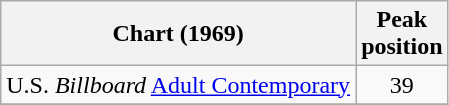<table class="wikitable">
<tr>
<th>Chart (1969)</th>
<th>Peak<br>position</th>
</tr>
<tr>
<td>U.S. <em>Billboard</em> <a href='#'>Adult Contemporary</a></td>
<td style="text-align:center;">39</td>
</tr>
<tr>
</tr>
</table>
